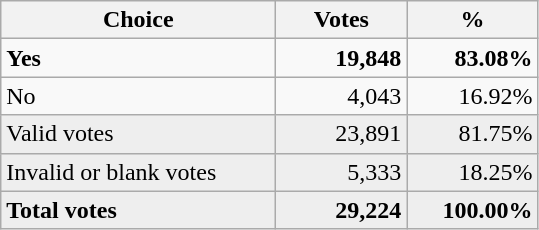<table class="wikitable">
<tr>
<th style=width:11em>Choice</th>
<th style=width:5em>Votes</th>
<th style=width:5em>%</th>
</tr>
<tr>
<td> <strong>Yes</strong></td>
<td style="text-align: right;"><strong>19,848</strong></td>
<td style="text-align: right;"><strong>83.08%</strong></td>
</tr>
<tr>
<td> No</td>
<td style="text-align: right;">4,043</td>
<td style="text-align: right;">16.92%</td>
</tr>
<tr style="background-color:#eeeeee" |>
<td>Valid votes</td>
<td style="text-align: right;">23,891</td>
<td style="text-align: right;">81.75%</td>
</tr>
<tr style="background-color:#eeeeee" |>
<td>Invalid or blank votes</td>
<td style="text-align: right;">5,333</td>
<td style="text-align: right;">18.25%</td>
</tr>
<tr style="background-color:#eeeeee" |>
<td><strong>Total votes </strong></td>
<td style="text-align: right;"><strong>29,224</strong></td>
<td style="text-align: right;"><strong>100.00%</strong></td>
</tr>
</table>
